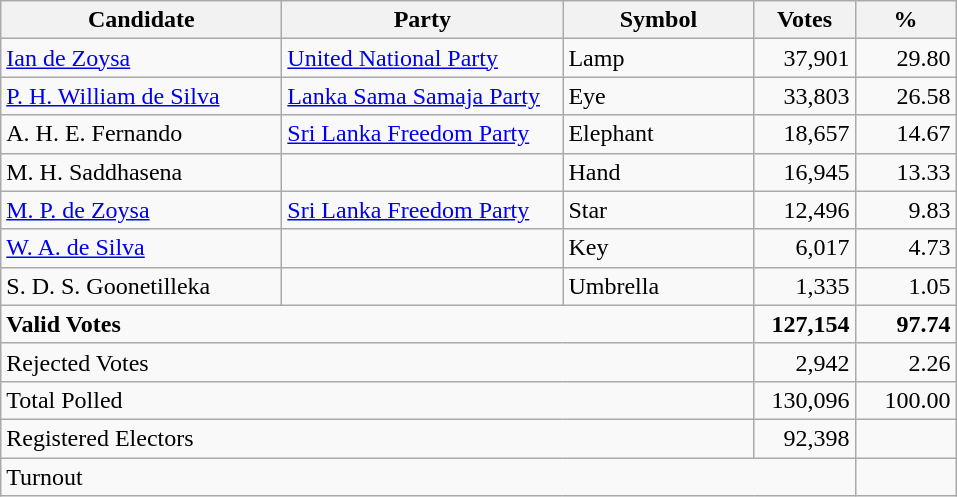<table class="wikitable" border="1" style="text-align:right;">
<tr>
<th align=left width="180">Candidate</th>
<th align=left width="180">Party</th>
<th align=left width="120">Symbol</th>
<th align=left width="60">Votes</th>
<th align=left width="60">%</th>
</tr>
<tr>
<td align=left><a href='#'>Ian de Zoysa</a></td>
<td align=left><a href='#'>United National Party</a></td>
<td align=left>Lamp</td>
<td align=right>37,901</td>
<td align=right>29.80</td>
</tr>
<tr>
<td align=left><a href='#'>P. H. William de Silva</a></td>
<td align=left><a href='#'>Lanka Sama Samaja Party</a></td>
<td align=left>Eye</td>
<td align=right>33,803</td>
<td align=right>26.58</td>
</tr>
<tr>
<td align=left>A. H. E. Fernando</td>
<td align=left><a href='#'>Sri Lanka Freedom Party</a></td>
<td align=left>Elephant</td>
<td align=right>18,657</td>
<td align=right>14.67</td>
</tr>
<tr>
<td align=left>M. H. Saddhasena</td>
<td></td>
<td align=left>Hand</td>
<td align=right>16,945</td>
<td align=right>13.33</td>
</tr>
<tr>
<td align=left><a href='#'>M. P. de Zoysa</a></td>
<td align=left><a href='#'>Sri Lanka Freedom Party</a></td>
<td align=left>Star</td>
<td align=right>12,496</td>
<td align=right>9.83</td>
</tr>
<tr>
<td align=left><a href='#'>W. A. de Silva</a></td>
<td></td>
<td align=left>Key</td>
<td align=right>6,017</td>
<td align=right>4.73</td>
</tr>
<tr>
<td align=left>S. D. S. Goonetilleka</td>
<td></td>
<td align=left>Umbrella</td>
<td align=right>1,335</td>
<td align=right>1.05</td>
</tr>
<tr>
<td align=left colspan=3><strong>Valid Votes</strong></td>
<td align=right><strong>127,154</strong></td>
<td align=right><strong>97.74</strong></td>
</tr>
<tr>
<td align=left colspan=3>Rejected Votes</td>
<td align=right>2,942</td>
<td align=right>2.26</td>
</tr>
<tr>
<td align=left colspan=3>Total Polled</td>
<td align=right>130,096</td>
<td align=right>100.00</td>
</tr>
<tr>
<td align=left colspan=3>Registered Electors</td>
<td align=right>92,398</td>
<td></td>
</tr>
<tr>
<td align=left colspan=4>Turnout</td>
<td align=right></td>
</tr>
</table>
